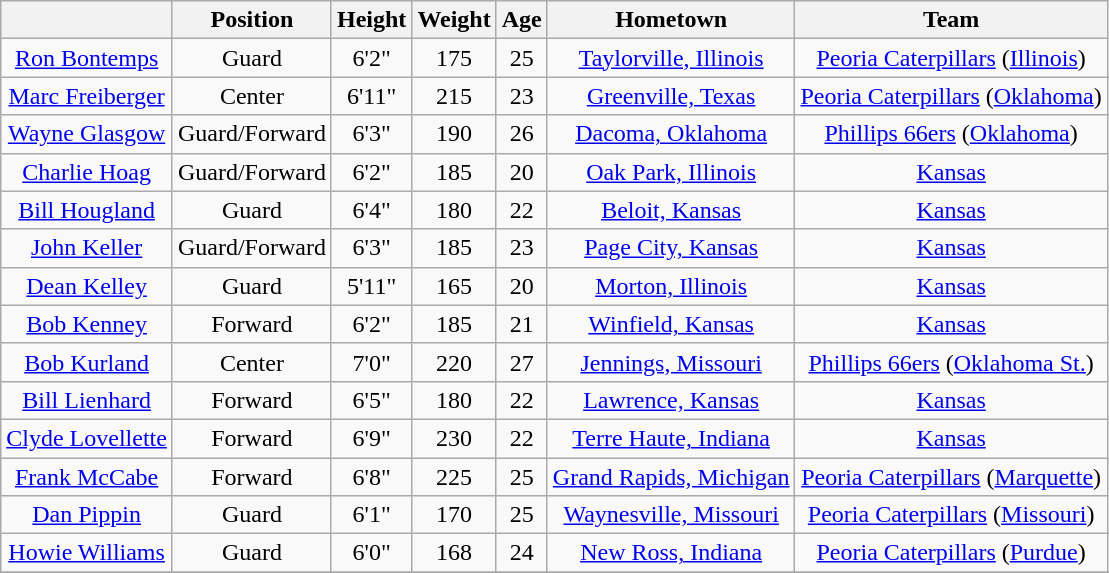<table class="wikitable" style="text-align: center;">
<tr>
<th></th>
<th>Position</th>
<th>Height</th>
<th>Weight</th>
<th>Age</th>
<th>Hometown</th>
<th>Team</th>
</tr>
<tr>
<td><a href='#'>Ron Bontemps</a></td>
<td>Guard</td>
<td>6'2"</td>
<td>175</td>
<td>25</td>
<td><a href='#'>Taylorville, Illinois</a></td>
<td><a href='#'>Peoria Caterpillars</a> (<a href='#'>Illinois</a>)</td>
</tr>
<tr>
<td><a href='#'>Marc Freiberger</a></td>
<td>Center</td>
<td>6'11"</td>
<td>215</td>
<td>23</td>
<td><a href='#'>Greenville, Texas</a></td>
<td><a href='#'>Peoria Caterpillars</a> (<a href='#'>Oklahoma</a>)</td>
</tr>
<tr>
<td><a href='#'>Wayne Glasgow</a></td>
<td>Guard/Forward</td>
<td>6'3"</td>
<td>190</td>
<td>26</td>
<td><a href='#'>Dacoma, Oklahoma</a></td>
<td><a href='#'>Phillips 66ers</a> (<a href='#'>Oklahoma</a>)</td>
</tr>
<tr>
<td><a href='#'>Charlie Hoag</a></td>
<td>Guard/Forward</td>
<td>6'2"</td>
<td>185</td>
<td>20</td>
<td><a href='#'>Oak Park, Illinois</a></td>
<td><a href='#'>Kansas</a></td>
</tr>
<tr>
<td><a href='#'>Bill Hougland</a></td>
<td>Guard</td>
<td>6'4"</td>
<td>180</td>
<td>22</td>
<td><a href='#'>Beloit, Kansas</a></td>
<td><a href='#'>Kansas</a></td>
</tr>
<tr>
<td><a href='#'>John Keller</a></td>
<td>Guard/Forward</td>
<td>6'3"</td>
<td>185</td>
<td>23</td>
<td><a href='#'>Page City, Kansas</a></td>
<td><a href='#'>Kansas</a></td>
</tr>
<tr>
<td><a href='#'>Dean Kelley</a></td>
<td>Guard</td>
<td>5'11"</td>
<td>165</td>
<td>20</td>
<td><a href='#'>Morton, Illinois</a></td>
<td><a href='#'>Kansas</a></td>
</tr>
<tr>
<td><a href='#'>Bob Kenney</a></td>
<td>Forward</td>
<td>6'2"</td>
<td>185</td>
<td>21</td>
<td><a href='#'>Winfield, Kansas</a></td>
<td><a href='#'>Kansas</a></td>
</tr>
<tr>
<td><a href='#'>Bob Kurland</a></td>
<td>Center</td>
<td>7'0"</td>
<td>220</td>
<td>27</td>
<td><a href='#'>Jennings, Missouri</a></td>
<td><a href='#'>Phillips 66ers</a> (<a href='#'>Oklahoma St.</a>)</td>
</tr>
<tr>
<td><a href='#'>Bill Lienhard</a></td>
<td>Forward</td>
<td>6'5"</td>
<td>180</td>
<td>22</td>
<td><a href='#'>Lawrence, Kansas</a></td>
<td><a href='#'>Kansas</a></td>
</tr>
<tr>
<td><a href='#'>Clyde Lovellette</a></td>
<td>Forward</td>
<td>6'9"</td>
<td>230</td>
<td>22</td>
<td><a href='#'>Terre Haute, Indiana</a></td>
<td><a href='#'>Kansas</a></td>
</tr>
<tr>
<td><a href='#'>Frank McCabe</a></td>
<td>Forward</td>
<td>6'8"</td>
<td>225</td>
<td>25</td>
<td><a href='#'>Grand Rapids, Michigan</a></td>
<td><a href='#'>Peoria Caterpillars</a> (<a href='#'>Marquette</a>)</td>
</tr>
<tr>
<td><a href='#'>Dan Pippin</a></td>
<td>Guard</td>
<td>6'1"</td>
<td>170</td>
<td>25</td>
<td><a href='#'>Waynesville, Missouri</a></td>
<td><a href='#'>Peoria Caterpillars</a> (<a href='#'>Missouri</a>)</td>
</tr>
<tr>
<td><a href='#'>Howie Williams</a></td>
<td>Guard</td>
<td>6'0"</td>
<td>168</td>
<td>24</td>
<td><a href='#'>New Ross, Indiana</a></td>
<td><a href='#'>Peoria Caterpillars</a> (<a href='#'>Purdue</a>)</td>
</tr>
<tr>
</tr>
</table>
